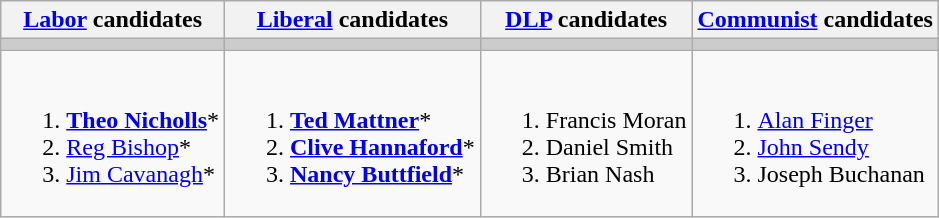<table class="wikitable">
<tr>
<th><a href='#'>Labor</a> candidates</th>
<th><a href='#'>Liberal</a> candidates</th>
<th><a href='#'>DLP</a> candidates</th>
<th><a href='#'>Communist</a> candidates</th>
</tr>
<tr bgcolor="#cccccc">
<td></td>
<td></td>
<td></td>
<td></td>
</tr>
<tr>
<td><br><ol><li><strong><a href='#'>Theo Nicholls</a></strong>*</li><li><a href='#'>Reg Bishop</a>*</li><li><a href='#'>Jim Cavanagh</a>*</li></ol></td>
<td><br><ol><li><strong><a href='#'>Ted Mattner</a></strong>*</li><li><strong><a href='#'>Clive Hannaford</a></strong>*</li><li><strong><a href='#'>Nancy Buttfield</a></strong>*</li></ol></td>
<td valign=top><br><ol><li>Francis Moran</li><li>Daniel Smith</li><li>Brian Nash</li></ol></td>
<td valign=top><br><ol><li><a href='#'>Alan Finger</a></li><li><a href='#'>John Sendy</a></li><li>Joseph Buchanan</li></ol></td>
</tr>
</table>
